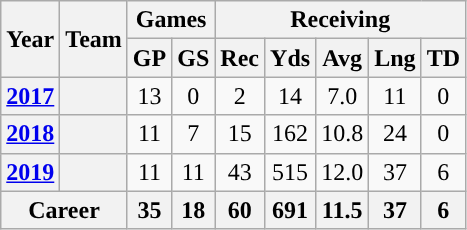<table class="wikitable" style="text-align:center;">
<tr>
<th rowspan="2">Year</th>
<th rowspan="2">Team</th>
<th colspan="2">Games</th>
<th colspan="5">Receiving</th>
</tr>
<tr>
<th>GP</th>
<th>GS</th>
<th>Rec</th>
<th>Yds</th>
<th>Avg</th>
<th>Lng</th>
<th>TD</th>
</tr>
<tr>
<th><a href='#'>2017</a></th>
<th><a href='#'></a></th>
<td>13</td>
<td>0</td>
<td>2</td>
<td>14</td>
<td>7.0</td>
<td>11</td>
<td>0</td>
</tr>
<tr>
<th><a href='#'>2018</a></th>
<th><a href='#'></a></th>
<td>11</td>
<td>7</td>
<td>15</td>
<td>162</td>
<td>10.8</td>
<td>24</td>
<td>0</td>
</tr>
<tr>
<th><a href='#'>2019</a></th>
<th><a href='#'></a></th>
<td>11</td>
<td>11</td>
<td>43</td>
<td>515</td>
<td>12.0</td>
<td>37</td>
<td>6</td>
</tr>
<tr>
<th align=center colspan="2">Career</th>
<th>35</th>
<th>18</th>
<th>60</th>
<th>691</th>
<th>11.5</th>
<th>37</th>
<th>6</th>
</tr>
</table>
